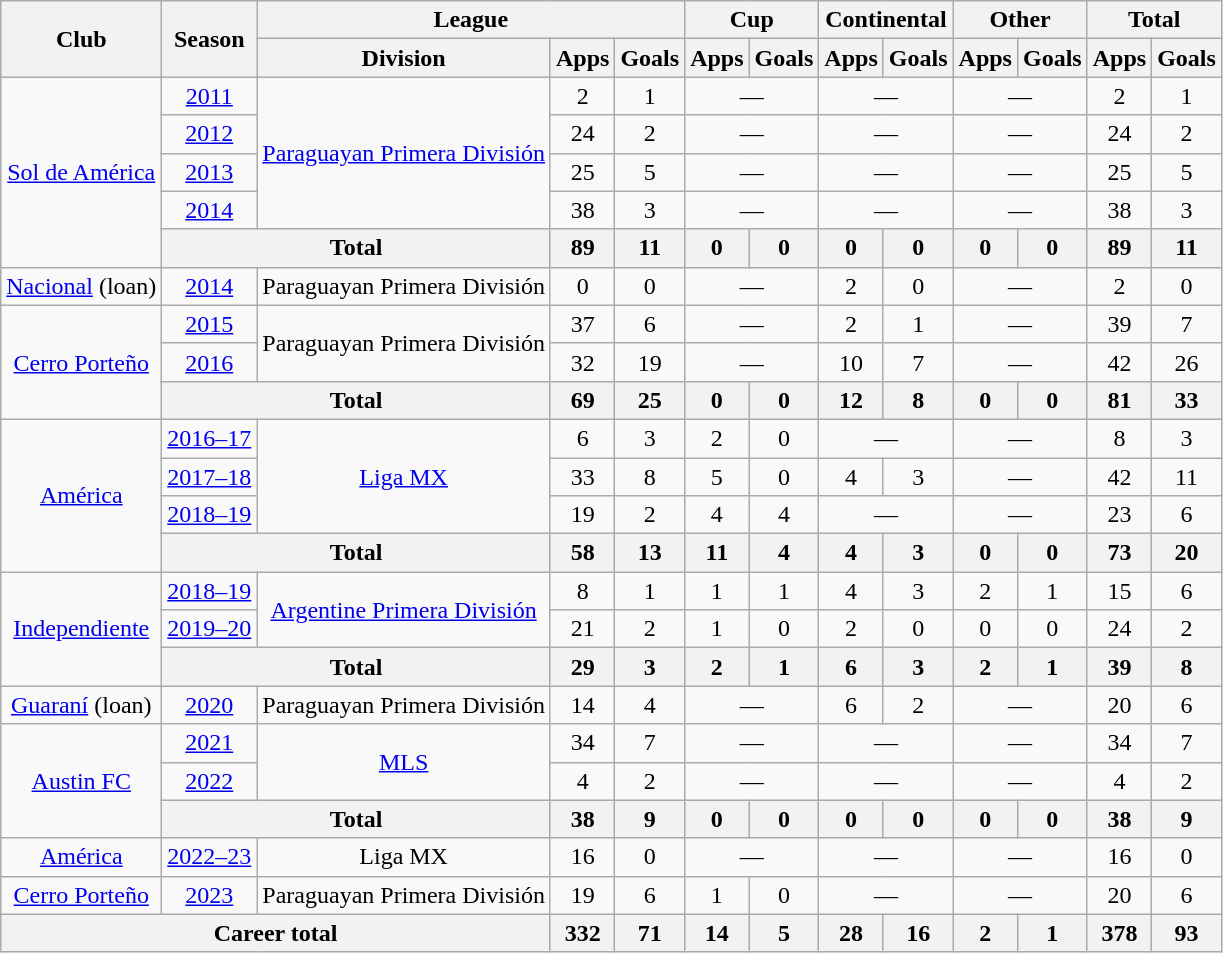<table class="wikitable" style="text-align:center">
<tr>
<th rowspan="2">Club</th>
<th rowspan="2">Season</th>
<th colspan="3">League</th>
<th colspan="2">Cup</th>
<th colspan="2">Continental</th>
<th colspan="2">Other</th>
<th colspan="2">Total</th>
</tr>
<tr>
<th>Division</th>
<th>Apps</th>
<th>Goals</th>
<th>Apps</th>
<th>Goals</th>
<th>Apps</th>
<th>Goals</th>
<th>Apps</th>
<th>Goals</th>
<th>Apps</th>
<th>Goals</th>
</tr>
<tr>
<td rowspan="5"><a href='#'>Sol de América</a></td>
<td><a href='#'>2011</a></td>
<td rowspan="4"><a href='#'>Paraguayan Primera División</a></td>
<td>2</td>
<td>1</td>
<td colspan="2">—</td>
<td colspan="2">—</td>
<td colspan="2">—</td>
<td>2</td>
<td>1</td>
</tr>
<tr>
<td><a href='#'>2012</a></td>
<td>24</td>
<td>2</td>
<td colspan="2">—</td>
<td colspan="2">—</td>
<td colspan="2">—</td>
<td>24</td>
<td>2</td>
</tr>
<tr>
<td><a href='#'>2013</a></td>
<td>25</td>
<td>5</td>
<td colspan="2">—</td>
<td colspan="2">—</td>
<td colspan="2">—</td>
<td>25</td>
<td>5</td>
</tr>
<tr>
<td><a href='#'>2014</a></td>
<td>38</td>
<td>3</td>
<td colspan="2">—</td>
<td colspan="2">—</td>
<td colspan="2">—</td>
<td>38</td>
<td>3</td>
</tr>
<tr>
<th colspan="2">Total</th>
<th>89</th>
<th>11</th>
<th>0</th>
<th>0</th>
<th>0</th>
<th>0</th>
<th>0</th>
<th>0</th>
<th>89</th>
<th>11</th>
</tr>
<tr>
<td><a href='#'>Nacional</a> (loan)</td>
<td><a href='#'>2014</a></td>
<td>Paraguayan Primera División</td>
<td>0</td>
<td>0</td>
<td colspan="2">—</td>
<td>2</td>
<td>0</td>
<td colspan="2">—</td>
<td>2</td>
<td>0</td>
</tr>
<tr>
<td rowspan="3"><a href='#'>Cerro Porteño</a></td>
<td><a href='#'>2015</a></td>
<td rowspan="2">Paraguayan Primera División</td>
<td>37</td>
<td>6</td>
<td colspan="2">—</td>
<td>2</td>
<td>1</td>
<td colspan="2">—</td>
<td>39</td>
<td>7</td>
</tr>
<tr>
<td><a href='#'>2016</a></td>
<td>32</td>
<td>19</td>
<td colspan="2">—</td>
<td>10</td>
<td>7</td>
<td colspan="2">—</td>
<td>42</td>
<td>26</td>
</tr>
<tr>
<th colspan="2">Total</th>
<th>69</th>
<th>25</th>
<th>0</th>
<th>0</th>
<th>12</th>
<th>8</th>
<th>0</th>
<th>0</th>
<th>81</th>
<th>33</th>
</tr>
<tr>
<td rowspan="4"><a href='#'>América</a></td>
<td><a href='#'>2016–17</a></td>
<td rowspan="3"><a href='#'>Liga MX</a></td>
<td>6</td>
<td>3</td>
<td>2</td>
<td>0</td>
<td colspan="2">—</td>
<td colspan="2">—</td>
<td>8</td>
<td>3</td>
</tr>
<tr>
<td><a href='#'>2017–18</a></td>
<td>33</td>
<td>8</td>
<td>5</td>
<td>0</td>
<td>4</td>
<td>3</td>
<td colspan="2">—</td>
<td>42</td>
<td>11</td>
</tr>
<tr>
<td><a href='#'>2018–19</a></td>
<td>19</td>
<td>2</td>
<td>4</td>
<td>4</td>
<td colspan="2">—</td>
<td colspan="2">—</td>
<td>23</td>
<td>6</td>
</tr>
<tr>
<th colspan="2">Total</th>
<th>58</th>
<th>13</th>
<th>11</th>
<th>4</th>
<th>4</th>
<th>3</th>
<th>0</th>
<th>0</th>
<th>73</th>
<th>20</th>
</tr>
<tr>
<td rowspan="3"><a href='#'>Independiente</a></td>
<td><a href='#'>2018–19</a></td>
<td rowspan="2"><a href='#'>Argentine Primera División</a></td>
<td>8</td>
<td>1</td>
<td>1</td>
<td>1</td>
<td>4</td>
<td>3</td>
<td>2</td>
<td>1</td>
<td>15</td>
<td>6</td>
</tr>
<tr>
<td><a href='#'>2019–20</a></td>
<td>21</td>
<td>2</td>
<td>1</td>
<td>0</td>
<td>2</td>
<td>0</td>
<td>0</td>
<td>0</td>
<td>24</td>
<td>2</td>
</tr>
<tr>
<th colspan="2">Total</th>
<th>29</th>
<th>3</th>
<th>2</th>
<th>1</th>
<th>6</th>
<th>3</th>
<th>2</th>
<th>1</th>
<th>39</th>
<th>8</th>
</tr>
<tr>
<td><a href='#'>Guaraní</a> (loan)</td>
<td><a href='#'>2020</a></td>
<td>Paraguayan Primera División</td>
<td>14</td>
<td>4</td>
<td colspan="2">—</td>
<td>6</td>
<td>2</td>
<td colspan="2">—</td>
<td>20</td>
<td>6</td>
</tr>
<tr>
<td rowspan="3"><a href='#'>Austin FC</a></td>
<td><a href='#'>2021</a></td>
<td rowspan="2"><a href='#'>MLS</a></td>
<td>34</td>
<td>7</td>
<td colspan="2">—</td>
<td colspan="2">—</td>
<td colspan="2">—</td>
<td>34</td>
<td>7</td>
</tr>
<tr>
<td><a href='#'>2022</a></td>
<td>4</td>
<td>2</td>
<td colspan="2">—</td>
<td colspan="2">—</td>
<td colspan="2">—</td>
<td>4</td>
<td>2</td>
</tr>
<tr>
<th colspan="2">Total</th>
<th>38</th>
<th>9</th>
<th>0</th>
<th>0</th>
<th>0</th>
<th>0</th>
<th>0</th>
<th>0</th>
<th>38</th>
<th>9</th>
</tr>
<tr>
<td><a href='#'>América</a></td>
<td><a href='#'>2022–23</a></td>
<td>Liga MX</td>
<td>16</td>
<td>0</td>
<td colspan="2">—</td>
<td colspan="2">—</td>
<td colspan="2">—</td>
<td>16</td>
<td>0</td>
</tr>
<tr>
<td><a href='#'>Cerro Porteño</a></td>
<td><a href='#'>2023</a></td>
<td>Paraguayan Primera División</td>
<td>19</td>
<td>6</td>
<td>1</td>
<td>0</td>
<td colspan="2">—</td>
<td colspan="2">—</td>
<td>20</td>
<td>6</td>
</tr>
<tr>
<th colspan="3">Career total</th>
<th>332</th>
<th>71</th>
<th>14</th>
<th>5</th>
<th>28</th>
<th>16</th>
<th>2</th>
<th>1</th>
<th>378</th>
<th>93</th>
</tr>
</table>
